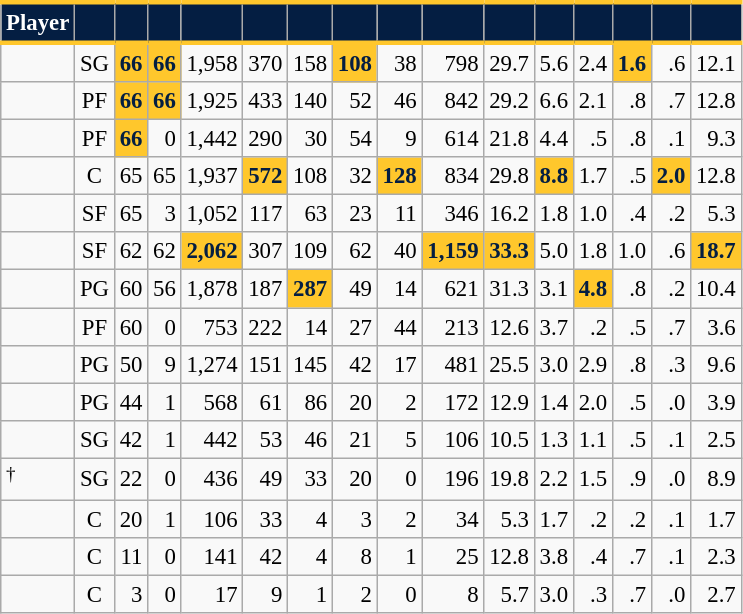<table class="wikitable sortable" style="font-size: 95%; text-align:right;">
<tr>
<th style="background:#041E42; color:#FFFFFF; border-top:#FFC72C 3px solid; border-bottom:#FFC72C 3px solid;">Player</th>
<th style="background:#041E42; color:#FFFFFF; border-top:#FFC72C 3px solid; border-bottom:#FFC72C 3px solid;"></th>
<th style="background:#041E42; color:#FFFFFF; border-top:#FFC72C 3px solid; border-bottom:#FFC72C 3px solid;"></th>
<th style="background:#041E42; color:#FFFFFF; border-top:#FFC72C 3px solid; border-bottom:#FFC72C 3px solid;"></th>
<th style="background:#041E42; color:#FFFFFF; border-top:#FFC72C 3px solid; border-bottom:#FFC72C 3px solid;"></th>
<th style="background:#041E42; color:#FFFFFF; border-top:#FFC72C 3px solid; border-bottom:#FFC72C 3px solid;"></th>
<th style="background:#041E42; color:#FFFFFF; border-top:#FFC72C 3px solid; border-bottom:#FFC72C 3px solid;"></th>
<th style="background:#041E42; color:#FFFFFF; border-top:#FFC72C 3px solid; border-bottom:#FFC72C 3px solid;"></th>
<th style="background:#041E42; color:#FFFFFF; border-top:#FFC72C 3px solid; border-bottom:#FFC72C 3px solid;"></th>
<th style="background:#041E42; color:#FFFFFF; border-top:#FFC72C 3px solid; border-bottom:#FFC72C 3px solid;"></th>
<th style="background:#041E42; color:#FFFFFF; border-top:#FFC72C 3px solid; border-bottom:#FFC72C 3px solid;"></th>
<th style="background:#041E42; color:#FFFFFF; border-top:#FFC72C 3px solid; border-bottom:#FFC72C 3px solid;"></th>
<th style="background:#041E42; color:#FFFFFF; border-top:#FFC72C 3px solid; border-bottom:#FFC72C 3px solid;"></th>
<th style="background:#041E42; color:#FFFFFF; border-top:#FFC72C 3px solid; border-bottom:#FFC72C 3px solid;"></th>
<th style="background:#041E42; color:#FFFFFF; border-top:#FFC72C 3px solid; border-bottom:#FFC72C 3px solid;"></th>
<th style="background:#041E42; color:#FFFFFF; border-top:#FFC72C 3px solid; border-bottom:#FFC72C 3px solid;"></th>
</tr>
<tr>
<td style="text-align:left;"></td>
<td style="text-align:center;">SG</td>
<td style="background:#FFC72C; color:#041E42;"><strong>66</strong></td>
<td style="background:#FFC72C; color:#041E42;"><strong>66</strong></td>
<td>1,958</td>
<td>370</td>
<td>158</td>
<td style="background:#FFC72C; color:#041E42;"><strong>108</strong></td>
<td>38</td>
<td>798</td>
<td>29.7</td>
<td>5.6</td>
<td>2.4</td>
<td style="background:#FFC72C; color:#041E42;"><strong>1.6</strong></td>
<td>.6</td>
<td>12.1</td>
</tr>
<tr>
<td style="text-align:left;"></td>
<td style="text-align:center;">PF</td>
<td style="background:#FFC72C; color:#041E42;"><strong>66</strong></td>
<td style="background:#FFC72C; color:#041E42;"><strong>66</strong></td>
<td>1,925</td>
<td>433</td>
<td>140</td>
<td>52</td>
<td>46</td>
<td>842</td>
<td>29.2</td>
<td>6.6</td>
<td>2.1</td>
<td>.8</td>
<td>.7</td>
<td>12.8</td>
</tr>
<tr>
<td style="text-align:left;"></td>
<td style="text-align:center;">PF</td>
<td style="background:#FFC72C; color:#041E42;"><strong>66</strong></td>
<td>0</td>
<td>1,442</td>
<td>290</td>
<td>30</td>
<td>54</td>
<td>9</td>
<td>614</td>
<td>21.8</td>
<td>4.4</td>
<td>.5</td>
<td>.8</td>
<td>.1</td>
<td>9.3</td>
</tr>
<tr>
<td style="text-align:left;"></td>
<td style="text-align:center;">C</td>
<td>65</td>
<td>65</td>
<td>1,937</td>
<td style="background:#FFC72C; color:#041E42;"><strong>572</strong></td>
<td>108</td>
<td>32</td>
<td style="background:#FFC72C; color:#041E42;"><strong>128</strong></td>
<td>834</td>
<td>29.8</td>
<td style="background:#FFC72C; color:#041E42;"><strong>8.8</strong></td>
<td>1.7</td>
<td>.5</td>
<td style="background:#FFC72C; color:#041E42;"><strong>2.0</strong></td>
<td>12.8</td>
</tr>
<tr>
<td style="text-align:left;"></td>
<td style="text-align:center;">SF</td>
<td>65</td>
<td>3</td>
<td>1,052</td>
<td>117</td>
<td>63</td>
<td>23</td>
<td>11</td>
<td>346</td>
<td>16.2</td>
<td>1.8</td>
<td>1.0</td>
<td>.4</td>
<td>.2</td>
<td>5.3</td>
</tr>
<tr>
<td style="text-align:left;"></td>
<td style="text-align:center;">SF</td>
<td>62</td>
<td>62</td>
<td style="background:#FFC72C; color:#041E42;"><strong>2,062</strong></td>
<td>307</td>
<td>109</td>
<td>62</td>
<td>40</td>
<td style="background:#FFC72C; color:#041E42;"><strong>1,159</strong></td>
<td style="background:#FFC72C; color:#041E42;"><strong>33.3</strong></td>
<td>5.0</td>
<td>1.8</td>
<td>1.0</td>
<td>.6</td>
<td style="background:#FFC72C; color:#041E42;"><strong>18.7</strong></td>
</tr>
<tr>
<td style="text-align:left;"></td>
<td style="text-align:center;">PG</td>
<td>60</td>
<td>56</td>
<td>1,878</td>
<td>187</td>
<td style="background:#FFC72C; color:#041E42;"><strong>287</strong></td>
<td>49</td>
<td>14</td>
<td>621</td>
<td>31.3</td>
<td>3.1</td>
<td style="background:#FFC72C; color:#041E42;"><strong>4.8</strong></td>
<td>.8</td>
<td>.2</td>
<td>10.4</td>
</tr>
<tr>
<td style="text-align:left;"></td>
<td style="text-align:center;">PF</td>
<td>60</td>
<td>0</td>
<td>753</td>
<td>222</td>
<td>14</td>
<td>27</td>
<td>44</td>
<td>213</td>
<td>12.6</td>
<td>3.7</td>
<td>.2</td>
<td>.5</td>
<td>.7</td>
<td>3.6</td>
</tr>
<tr>
<td style="text-align:left;"></td>
<td style="text-align:center;">PG</td>
<td>50</td>
<td>9</td>
<td>1,274</td>
<td>151</td>
<td>145</td>
<td>42</td>
<td>17</td>
<td>481</td>
<td>25.5</td>
<td>3.0</td>
<td>2.9</td>
<td>.8</td>
<td>.3</td>
<td>9.6</td>
</tr>
<tr>
<td style="text-align:left;"></td>
<td style="text-align:center;">PG</td>
<td>44</td>
<td>1</td>
<td>568</td>
<td>61</td>
<td>86</td>
<td>20</td>
<td>2</td>
<td>172</td>
<td>12.9</td>
<td>1.4</td>
<td>2.0</td>
<td>.5</td>
<td>.0</td>
<td>3.9</td>
</tr>
<tr>
<td style="text-align:left;"></td>
<td style="text-align:center;">SG</td>
<td>42</td>
<td>1</td>
<td>442</td>
<td>53</td>
<td>46</td>
<td>21</td>
<td>5</td>
<td>106</td>
<td>10.5</td>
<td>1.3</td>
<td>1.1</td>
<td>.5</td>
<td>.1</td>
<td>2.5</td>
</tr>
<tr>
<td style="text-align:left;"><sup>†</sup></td>
<td style="text-align:center;">SG</td>
<td>22</td>
<td>0</td>
<td>436</td>
<td>49</td>
<td>33</td>
<td>20</td>
<td>0</td>
<td>196</td>
<td>19.8</td>
<td>2.2</td>
<td>1.5</td>
<td>.9</td>
<td>.0</td>
<td>8.9</td>
</tr>
<tr>
<td style="text-align:left;"></td>
<td style="text-align:center;">C</td>
<td>20</td>
<td>1</td>
<td>106</td>
<td>33</td>
<td>4</td>
<td>3</td>
<td>2</td>
<td>34</td>
<td>5.3</td>
<td>1.7</td>
<td>.2</td>
<td>.2</td>
<td>.1</td>
<td>1.7</td>
</tr>
<tr>
<td style="text-align:left;"></td>
<td style="text-align:center;">C</td>
<td>11</td>
<td>0</td>
<td>141</td>
<td>42</td>
<td>4</td>
<td>8</td>
<td>1</td>
<td>25</td>
<td>12.8</td>
<td>3.8</td>
<td>.4</td>
<td>.7</td>
<td>.1</td>
<td>2.3</td>
</tr>
<tr>
<td style="text-align:left;"></td>
<td style="text-align:center;">C</td>
<td>3</td>
<td>0</td>
<td>17</td>
<td>9</td>
<td>1</td>
<td>2</td>
<td>0</td>
<td>8</td>
<td>5.7</td>
<td>3.0</td>
<td>.3</td>
<td>.7</td>
<td>.0</td>
<td>2.7</td>
</tr>
</table>
